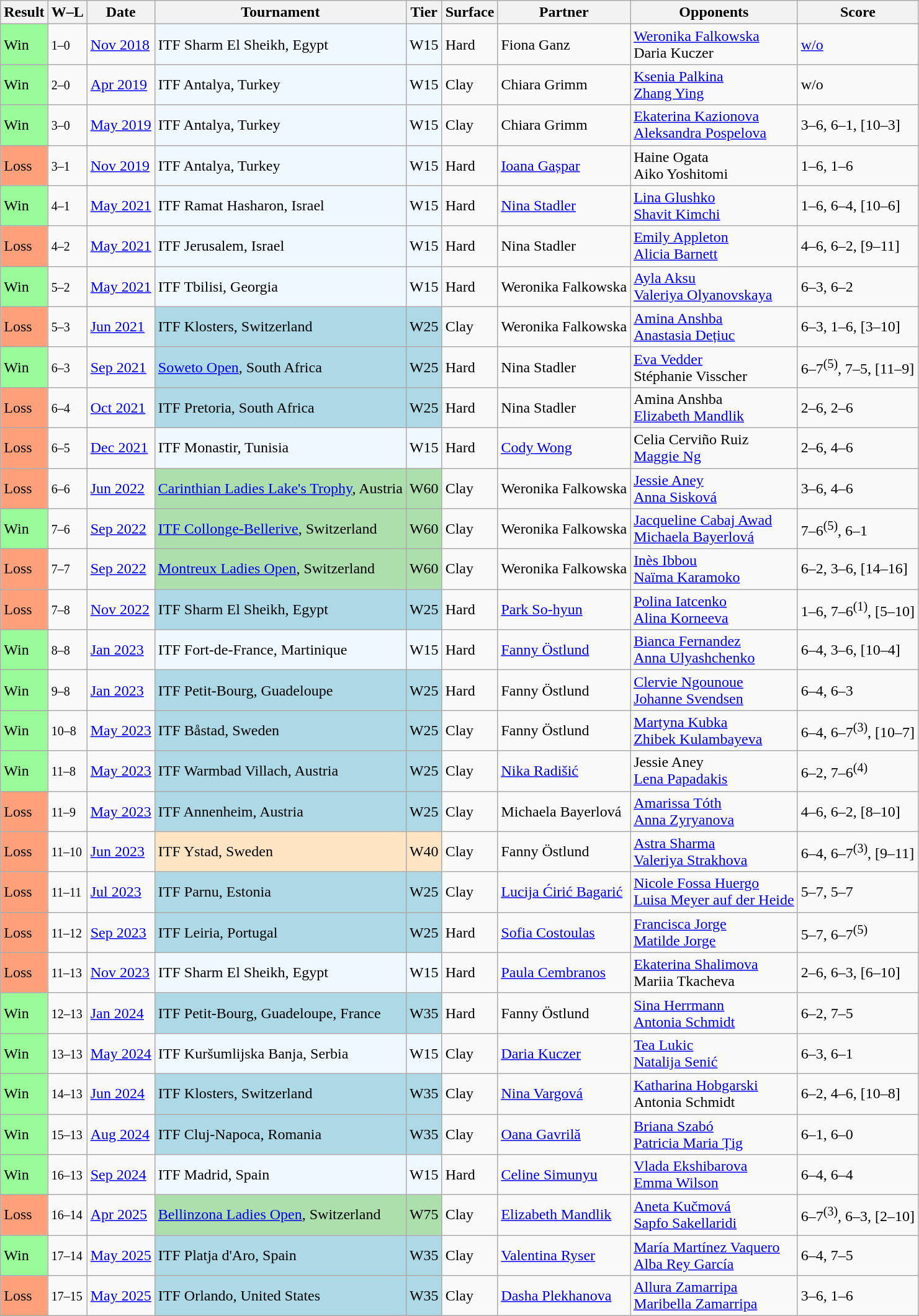<table class="wikitable sortable">
<tr>
<th>Result</th>
<th class="unsortable">W–L</th>
<th>Date</th>
<th>Tournament</th>
<th>Tier</th>
<th>Surface</th>
<th>Partner</th>
<th>Opponents</th>
<th class="unsortable">Score</th>
</tr>
<tr>
<td style="background:#98fb98;">Win</td>
<td><small>1–0</small></td>
<td><a href='#'>Nov 2018</a></td>
<td style="background:#f0f8ff;">ITF Sharm El Sheikh, Egypt</td>
<td style="background:#f0f8ff;">W15</td>
<td>Hard</td>
<td> Fiona Ganz</td>
<td> <a href='#'>Weronika Falkowska</a> <br>  Daria Kuczer</td>
<td><a href='#'>w/o</a></td>
</tr>
<tr>
<td style="background:#98fb98;">Win</td>
<td><small>2–0</small></td>
<td><a href='#'>Apr 2019</a></td>
<td style="background:#f0f8ff;">ITF Antalya, Turkey</td>
<td style="background:#f0f8ff;">W15</td>
<td>Clay</td>
<td> Chiara Grimm</td>
<td> <a href='#'>Ksenia Palkina</a> <br>  <a href='#'>Zhang Ying</a></td>
<td>w/o</td>
</tr>
<tr>
<td style="background:#98fb98;">Win</td>
<td><small>3–0</small></td>
<td><a href='#'>May 2019</a></td>
<td style="background:#f0f8ff;">ITF Antalya, Turkey</td>
<td style="background:#f0f8ff;">W15</td>
<td>Clay</td>
<td> Chiara Grimm</td>
<td> <a href='#'>Ekaterina Kazionova</a> <br>  <a href='#'>Aleksandra Pospelova</a></td>
<td>3–6, 6–1, [10–3]</td>
</tr>
<tr>
<td style="background:#ffa07a;">Loss</td>
<td><small>3–1</small></td>
<td><a href='#'>Nov 2019</a></td>
<td style="background:#f0f8ff;">ITF Antalya, Turkey</td>
<td style="background:#f0f8ff;">W15</td>
<td>Hard</td>
<td> <a href='#'>Ioana Gașpar</a></td>
<td> Haine Ogata <br>  Aiko Yoshitomi</td>
<td>1–6, 1–6</td>
</tr>
<tr>
<td style="background:#98fb98;">Win</td>
<td><small>4–1</small></td>
<td><a href='#'>May 2021</a></td>
<td style="background:#f0f8ff;">ITF Ramat Hasharon, Israel</td>
<td style="background:#f0f8ff;">W15</td>
<td>Hard</td>
<td> <a href='#'>Nina Stadler</a></td>
<td> <a href='#'>Lina Glushko</a> <br>  <a href='#'>Shavit Kimchi</a></td>
<td>1–6, 6–4, [10–6]</td>
</tr>
<tr>
<td style="background:#ffa07a;">Loss</td>
<td><small>4–2</small></td>
<td><a href='#'>May 2021</a></td>
<td style="background:#f0f8ff;">ITF Jerusalem, Israel</td>
<td style="background:#f0f8ff;">W15</td>
<td>Hard</td>
<td> Nina Stadler</td>
<td> <a href='#'>Emily Appleton</a> <br>  <a href='#'>Alicia Barnett</a></td>
<td>4–6, 6–2, [9–11]</td>
</tr>
<tr>
<td style="background:#98fb98;">Win</td>
<td><small>5–2</small></td>
<td><a href='#'>May 2021</a></td>
<td style="background:#f0f8ff;">ITF Tbilisi, Georgia</td>
<td style="background:#f0f8ff;">W15</td>
<td>Hard</td>
<td> Weronika Falkowska</td>
<td> <a href='#'>Ayla Aksu</a> <br>  <a href='#'>Valeriya Olyanovskaya</a></td>
<td>6–3, 6–2</td>
</tr>
<tr>
<td style="background:#ffa07a;">Loss</td>
<td><small>5–3</small></td>
<td><a href='#'>Jun 2021</a></td>
<td style="background:lightblue;">ITF Klosters, Switzerland</td>
<td style="background:lightblue;">W25</td>
<td>Clay</td>
<td> Weronika Falkowska</td>
<td> <a href='#'>Amina Anshba</a> <br>  <a href='#'>Anastasia Dețiuc</a></td>
<td>6–3, 1–6, [3–10]</td>
</tr>
<tr>
<td style="background:#98fb98;">Win</td>
<td><small>6–3</small></td>
<td><a href='#'>Sep 2021</a></td>
<td style="background:lightblue;"><a href='#'>Soweto Open</a>, South Africa</td>
<td style="background:lightblue;">W25</td>
<td>Hard</td>
<td> Nina Stadler</td>
<td> <a href='#'>Eva Vedder</a> <br>  Stéphanie Visscher</td>
<td>6–7<sup>(5)</sup>, 7–5, [11–9]</td>
</tr>
<tr>
<td style="background:#ffa07a;">Loss</td>
<td><small>6–4</small></td>
<td><a href='#'>Oct 2021</a></td>
<td style="background:lightblue;">ITF Pretoria, South Africa</td>
<td style="background:lightblue;">W25</td>
<td>Hard</td>
<td> Nina Stadler</td>
<td> Amina Anshba <br>  <a href='#'>Elizabeth Mandlik</a></td>
<td>2–6, 2–6</td>
</tr>
<tr>
<td style="background:#ffa07a;">Loss</td>
<td><small>6–5</small></td>
<td><a href='#'>Dec 2021</a></td>
<td style="background:#f0f8ff;">ITF Monastir, Tunisia</td>
<td style="background:#f0f8ff;">W15</td>
<td>Hard</td>
<td> <a href='#'>Cody Wong</a></td>
<td> Celia Cerviño Ruiz <br>  <a href='#'>Maggie Ng</a></td>
<td>2–6, 4–6</td>
</tr>
<tr>
<td style="background:#ffa07a;">Loss</td>
<td><small>6–6</small></td>
<td><a href='#'>Jun 2022</a></td>
<td style="background:#addfad;"><a href='#'>Carinthian Ladies Lake's Trophy</a>, Austria</td>
<td style="background:#addfad;">W60</td>
<td>Clay</td>
<td> Weronika Falkowska</td>
<td> <a href='#'>Jessie Aney</a> <br>  <a href='#'>Anna Sisková</a></td>
<td>3–6, 4–6</td>
</tr>
<tr>
<td style="background:#98fb98;">Win</td>
<td><small>7–6</small></td>
<td><a href='#'>Sep 2022</a></td>
<td style="background:#addfad;"><a href='#'>ITF Collonge-Bellerive</a>, Switzerland</td>
<td style="background:#addfad;">W60</td>
<td>Clay</td>
<td> Weronika Falkowska</td>
<td> <a href='#'>Jacqueline Cabaj Awad</a> <br>  <a href='#'>Michaela Bayerlová</a></td>
<td>7–6<sup>(5)</sup>, 6–1</td>
</tr>
<tr>
<td style="background:#ffa07a;">Loss</td>
<td><small>7–7</small></td>
<td><a href='#'>Sep 2022</a></td>
<td style="background:#addfad;"><a href='#'>Montreux Ladies Open</a>, Switzerland</td>
<td style="background:#addfad;">W60</td>
<td>Clay</td>
<td> Weronika Falkowska</td>
<td> <a href='#'>Inès Ibbou</a> <br>  <a href='#'>Naïma Karamoko</a></td>
<td>6–2, 3–6, [14–16]</td>
</tr>
<tr>
<td style="background:#ffa07a;">Loss</td>
<td><small>7–8</small></td>
<td><a href='#'>Nov 2022</a></td>
<td style="background:lightblue;">ITF Sharm El Sheikh, Egypt</td>
<td style="background:lightblue;">W25</td>
<td>Hard</td>
<td> <a href='#'>Park So-hyun</a></td>
<td> <a href='#'>Polina Iatcenko</a> <br>  <a href='#'>Alina Korneeva</a></td>
<td>1–6, 7–6<sup>(1)</sup>, [5–10]</td>
</tr>
<tr>
<td style="background:#98fb98;">Win</td>
<td><small>8–8</small></td>
<td><a href='#'>Jan 2023</a></td>
<td style="background:#f0f8ff;">ITF Fort-de-France, Martinique</td>
<td style="background:#f0f8ff;">W15</td>
<td>Hard</td>
<td> <a href='#'>Fanny Östlund</a></td>
<td> <a href='#'>Bianca Fernandez</a> <br>  <a href='#'>Anna Ulyashchenko</a></td>
<td>6–4, 3–6, [10–4]</td>
</tr>
<tr>
<td style="background:#98fb98;">Win</td>
<td><small>9–8</small></td>
<td><a href='#'>Jan 2023</a></td>
<td style="background:lightblue;">ITF Petit-Bourg, Guadeloupe</td>
<td style="background:lightblue;">W25</td>
<td>Hard</td>
<td> Fanny Östlund</td>
<td> <a href='#'>Clervie Ngounoue</a> <br>  <a href='#'>Johanne Svendsen</a></td>
<td>6–4, 6–3</td>
</tr>
<tr>
<td style="background:#98fb98;">Win</td>
<td><small>10–8</small></td>
<td><a href='#'>May 2023</a></td>
<td style="background:lightblue;">ITF Båstad, Sweden</td>
<td style="background:lightblue;">W25</td>
<td>Clay</td>
<td> Fanny Östlund</td>
<td> <a href='#'>Martyna Kubka</a> <br>  <a href='#'>Zhibek Kulambayeva</a></td>
<td>6–4, 6–7<sup>(3)</sup>, [10–7]</td>
</tr>
<tr>
<td style="background:#98fb98;">Win</td>
<td><small>11–8</small></td>
<td><a href='#'>May 2023</a></td>
<td style="background:lightblue;">ITF Warmbad Villach, Austria</td>
<td style="background:lightblue;">W25</td>
<td>Clay</td>
<td> <a href='#'>Nika Radišić</a></td>
<td> Jessie Aney <br>  <a href='#'>Lena Papadakis</a></td>
<td>6–2, 7–6<sup>(4)</sup></td>
</tr>
<tr>
<td style="background:#ffa07a;">Loss</td>
<td><small>11–9</small></td>
<td><a href='#'>May 2023</a></td>
<td style="background:lightblue;">ITF Annenheim, Austria</td>
<td style="background:lightblue;">W25</td>
<td>Clay</td>
<td> Michaela Bayerlová</td>
<td> <a href='#'>Amarissa Tóth</a> <br>  <a href='#'>Anna Zyryanova</a></td>
<td>4–6, 6–2, [8–10]</td>
</tr>
<tr>
<td style="background:#ffa07a;">Loss</td>
<td><small>11–10</small></td>
<td><a href='#'>Jun 2023</a></td>
<td style="background:#ffe4c4;">ITF Ystad, Sweden</td>
<td style="background:#ffe4c4;">W40</td>
<td>Clay</td>
<td> Fanny Östlund</td>
<td> <a href='#'>Astra Sharma</a> <br>  <a href='#'>Valeriya Strakhova</a></td>
<td>6–4, 6–7<sup>(3)</sup>, [9–11]</td>
</tr>
<tr>
<td style="background:#ffa07a;">Loss</td>
<td><small>11–11</small></td>
<td><a href='#'>Jul 2023</a></td>
<td style="background:lightblue;">ITF Parnu, Estonia</td>
<td style="background:lightblue;">W25</td>
<td>Clay</td>
<td> <a href='#'>Lucija Ćirić Bagarić</a></td>
<td> <a href='#'>Nicole Fossa Huergo</a><br> <a href='#'>Luisa Meyer auf der Heide</a></td>
<td>5–7, 5–7</td>
</tr>
<tr>
<td style="background:#ffa07a;">Loss</td>
<td><small>11–12</small></td>
<td><a href='#'>Sep 2023</a></td>
<td style="background:lightblue;">ITF Leiria, Portugal</td>
<td style="background:lightblue;">W25</td>
<td>Hard</td>
<td> <a href='#'>Sofia Costoulas</a></td>
<td> <a href='#'>Francisca Jorge</a> <br>  <a href='#'>Matilde Jorge</a></td>
<td>5–7, 6–7<sup>(5)</sup></td>
</tr>
<tr>
<td style="background:#ffa07a;">Loss</td>
<td><small>11–13</small></td>
<td><a href='#'>Nov 2023</a></td>
<td style="background:#f0f8ff;">ITF Sharm El Sheikh, Egypt</td>
<td style="background:#f0f8ff;">W15</td>
<td>Hard</td>
<td> <a href='#'>Paula Cembranos</a></td>
<td> <a href='#'>Ekaterina Shalimova</a> <br>  Mariia Tkacheva</td>
<td>2–6, 6–3, [6–10]</td>
</tr>
<tr>
<td style="background:#98fb98;">Win</td>
<td><small>12–13</small></td>
<td><a href='#'>Jan 2024</a></td>
<td style="background:lightblue;">ITF Petit-Bourg, Guadeloupe, France</td>
<td style="background:lightblue;">W35</td>
<td>Hard</td>
<td> Fanny Östlund</td>
<td> <a href='#'>Sina Herrmann</a> <br>  <a href='#'>Antonia Schmidt</a></td>
<td>6–2, 7–5</td>
</tr>
<tr>
<td style="background:#98fb98;">Win</td>
<td><small>13–13</small></td>
<td><a href='#'>May 2024</a></td>
<td style="background:#f0f8ff;">ITF Kuršumlijska Banja, Serbia</td>
<td style="background:#f0f8ff;">W15</td>
<td>Clay</td>
<td> <a href='#'>Daria Kuczer</a></td>
<td> <a href='#'>Tea Lukic</a> <br>  <a href='#'>Natalija Senić</a></td>
<td>6–3, 6–1</td>
</tr>
<tr>
<td style="background:#98fb98;">Win</td>
<td><small>14–13</small></td>
<td><a href='#'>Jun 2024</a></td>
<td style="background:lightblue;">ITF Klosters, Switzerland</td>
<td style="background:lightblue;">W35</td>
<td>Clay</td>
<td> <a href='#'>Nina Vargová</a></td>
<td> <a href='#'>Katharina Hobgarski</a> <br>  Antonia Schmidt</td>
<td>6–2, 4–6, [10–8]</td>
</tr>
<tr>
<td style="background:#98fb98;">Win</td>
<td><small>15–13</small></td>
<td><a href='#'>Aug 2024</a></td>
<td style="background:lightblue;">ITF Cluj-Napoca, Romania</td>
<td style="background:lightblue;">W35</td>
<td>Clay</td>
<td> <a href='#'>Oana Gavrilă</a></td>
<td> <a href='#'>Briana Szabó</a> <br>  <a href='#'>Patricia Maria Țig</a></td>
<td>6–1, 6–0</td>
</tr>
<tr>
<td style="background:#98fb98;">Win</td>
<td><small>16–13</small></td>
<td><a href='#'>Sep 2024</a></td>
<td style="background:#f0f8ff;">ITF Madrid, Spain</td>
<td style="background:#f0f8ff;">W15</td>
<td>Hard</td>
<td> <a href='#'>Celine Simunyu</a></td>
<td> <a href='#'>Vlada Ekshibarova</a> <br>  <a href='#'>Emma Wilson</a></td>
<td>6–4, 6–4</td>
</tr>
<tr>
<td style="background:#ffa07a;">Loss</td>
<td><small>16–14</small></td>
<td><a href='#'>Apr 2025</a></td>
<td style="background:#addfad;"><a href='#'>Bellinzona Ladies Open</a>, Switzerland</td>
<td style="background:#addfad;">W75</td>
<td>Clay</td>
<td> <a href='#'>Elizabeth Mandlik</a></td>
<td> <a href='#'>Aneta Kučmová</a> <br>  <a href='#'>Sapfo Sakellaridi</a></td>
<td>6–7<sup>(3)</sup>, 6–3, [2–10]</td>
</tr>
<tr>
<td style="background:#98fb98;">Win</td>
<td><small>17–14</small></td>
<td><a href='#'>May 2025</a></td>
<td style="background:lightblue;">ITF Platja d'Aro, Spain</td>
<td style="background:lightblue;">W35</td>
<td>Clay</td>
<td> <a href='#'>Valentina Ryser</a></td>
<td> <a href='#'>María Martínez Vaquero</a> <br>  <a href='#'>Alba Rey García</a></td>
<td>6–4, 7–5</td>
</tr>
<tr>
<td style="background:#ffa07a;">Loss</td>
<td><small>17–15</small></td>
<td><a href='#'>May 2025</a></td>
<td style="background:lightblue;">ITF Orlando, United States</td>
<td style="background:lightblue;">W35</td>
<td>Clay</td>
<td> <a href='#'>Dasha Plekhanova</a></td>
<td> <a href='#'>Allura Zamarripa</a> <br>  <a href='#'>Maribella Zamarripa</a></td>
<td>3–6, 1–6</td>
</tr>
</table>
